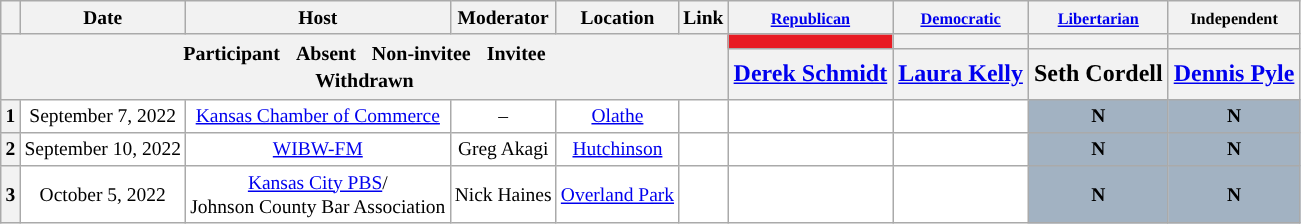<table class="wikitable mw-collapsible"  style="text-align:center;">
<tr style="font-size:small;">
<th scope="col"></th>
<th scope="col">Date</th>
<th scope="col">Host</th>
<th scope="col">Moderator</th>
<th scope="col">Location</th>
<th scope="col">Link</th>
<th scope="col"><small><a href='#'>Republican</a></small></th>
<th scope="col"><small><a href='#'>Democratic</a></small></th>
<th scope="col"><small><a href='#'>Libertarian</a></small></th>
<th scope="col"><small>Independent</small></th>
</tr>
<tr>
<th colspan="6" rowspan="2"> <small>Participant  </small> <small>Absent  </small> <small>Non-invitee  </small> <small>Invitee</small><br><small> Withdrawn</small></th>
<th scope="col" style="background:#E81B23;"></th>
<th scope="col" style="background:"></th>
<th scope="col" style="background:"></th>
<th scope="col" style="background:"></th>
</tr>
<tr>
<th scope="col"><a href='#'>Derek Schmidt</a></th>
<th scope="col"><a href='#'>Laura Kelly</a></th>
<th scope="col">Seth Cordell</th>
<th scope="col"><a href='#'>Dennis Pyle</a></th>
</tr>
<tr style="background:#FFFFFF;font-size:small;">
<th>1</th>
<td style="white-space:nowrap;">September 7, 2022</td>
<td style="white-space:nowrap;"><a href='#'>Kansas Chamber of Commerce</a></td>
<td style="white-space:nowrap;">–</td>
<td style="white-space:nowrap;"><a href='#'>Olathe</a></td>
<td style="white-space:nowrap;"></td>
<td></td>
<td></td>
<td style="background:#A2B2C2; color:black; text-align:center;"><strong>N</strong></td>
<td style="background:#A2B2C2; color:black; text-align:center;"><strong>N</strong></td>
</tr>
<tr style="background:#FFFFFF;font-size:small;">
<th>2</th>
<td style="white-space:nowrap;">September 10, 2022</td>
<td style="white-space:nowrap;"><a href='#'>WIBW-FM</a></td>
<td style="white-space:nowrap;">Greg Akagi</td>
<td style="white-space:nowrap;"><a href='#'>Hutchinson</a></td>
<td style="white-space:nowrap;"></td>
<td></td>
<td></td>
<td style="background:#A2B2C2; color:black; text-align:center;"><strong>N</strong></td>
<td style="background:#A2B2C2; color:black; text-align:center;"><strong>N</strong></td>
</tr>
<tr style="background:#FFFFFF;font-size:small;">
<th>3</th>
<td style="white-space:nowrap;">October 5, 2022</td>
<td style="white-space:nowrap;"><a href='#'>Kansas City PBS</a>/<br>Johnson County Bar Association</td>
<td style="white-space:nowrap;">Nick Haines</td>
<td style="white-space:nowrap;"><a href='#'>Overland Park</a></td>
<td style="white-space:nowrap;"></td>
<td></td>
<td></td>
<td style="background:#A2B2C2; color:black; text-align:center;"><strong>N</strong></td>
<td style="background:#A2B2C2; color:black; text-align:center;"><strong>N</strong></td>
</tr>
</table>
